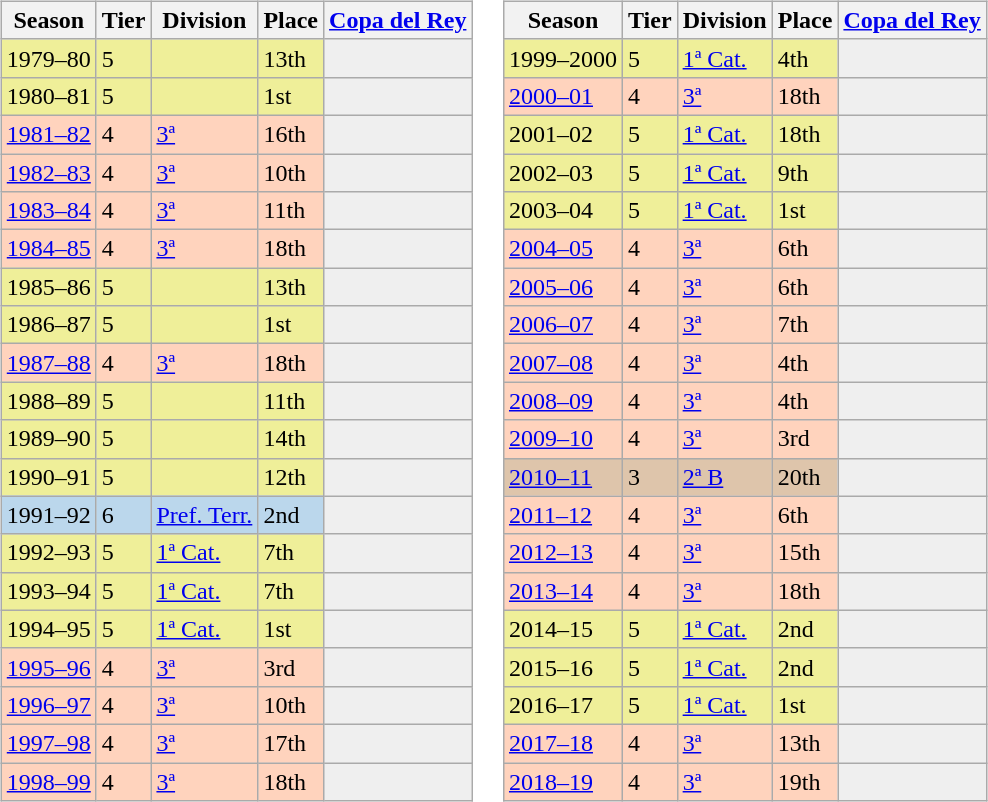<table>
<tr>
<td valign="top" width=0%><br><table class="wikitable">
<tr style="background:#f0f6fa;">
<th>Season</th>
<th>Tier</th>
<th>Division</th>
<th>Place</th>
<th><a href='#'>Copa del Rey</a></th>
</tr>
<tr>
<td style="background:#EFEF99;">1979–80</td>
<td style="background:#EFEF99;">5</td>
<td style="background:#EFEF99;"></td>
<td style="background:#EFEF99;">13th</td>
<th style="background:#efefef;"></th>
</tr>
<tr>
<td style="background:#EFEF99;">1980–81</td>
<td style="background:#EFEF99;">5</td>
<td style="background:#EFEF99;"></td>
<td style="background:#EFEF99;">1st</td>
<th style="background:#efefef;"></th>
</tr>
<tr>
<td style="background:#FFD3BD;"><a href='#'>1981–82</a></td>
<td style="background:#FFD3BD;">4</td>
<td style="background:#FFD3BD;"><a href='#'>3ª</a></td>
<td style="background:#FFD3BD;">16th</td>
<th style="background:#efefef;"></th>
</tr>
<tr>
<td style="background:#FFD3BD;"><a href='#'>1982–83</a></td>
<td style="background:#FFD3BD;">4</td>
<td style="background:#FFD3BD;"><a href='#'>3ª</a></td>
<td style="background:#FFD3BD;">10th</td>
<td style="background:#efefef;"></td>
</tr>
<tr>
<td style="background:#FFD3BD;"><a href='#'>1983–84</a></td>
<td style="background:#FFD3BD;">4</td>
<td style="background:#FFD3BD;"><a href='#'>3ª</a></td>
<td style="background:#FFD3BD;">11th</td>
<td style="background:#efefef;"></td>
</tr>
<tr>
<td style="background:#FFD3BD;"><a href='#'>1984–85</a></td>
<td style="background:#FFD3BD;">4</td>
<td style="background:#FFD3BD;"><a href='#'>3ª</a></td>
<td style="background:#FFD3BD;">18th</td>
<td style="background:#efefef;"></td>
</tr>
<tr>
<td style="background:#EFEF99;">1985–86</td>
<td style="background:#EFEF99;">5</td>
<td style="background:#EFEF99;"></td>
<td style="background:#EFEF99;">13th</td>
<th style="background:#efefef;"></th>
</tr>
<tr>
<td style="background:#EFEF99;">1986–87</td>
<td style="background:#EFEF99;">5</td>
<td style="background:#EFEF99;"></td>
<td style="background:#EFEF99;">1st</td>
<th style="background:#efefef;"></th>
</tr>
<tr>
<td style="background:#FFD3BD;"><a href='#'>1987–88</a></td>
<td style="background:#FFD3BD;">4</td>
<td style="background:#FFD3BD;"><a href='#'>3ª</a></td>
<td style="background:#FFD3BD;">18th</td>
<th style="background:#efefef;"></th>
</tr>
<tr>
<td style="background:#EFEF99;">1988–89</td>
<td style="background:#EFEF99;">5</td>
<td style="background:#EFEF99;"></td>
<td style="background:#EFEF99;">11th</td>
<th style="background:#efefef;"></th>
</tr>
<tr>
<td style="background:#EFEF99;">1989–90</td>
<td style="background:#EFEF99;">5</td>
<td style="background:#EFEF99;"></td>
<td style="background:#EFEF99;">14th</td>
<th style="background:#efefef;"></th>
</tr>
<tr>
<td style="background:#EFEF99;">1990–91</td>
<td style="background:#EFEF99;">5</td>
<td style="background:#EFEF99;"></td>
<td style="background:#EFEF99;">12th</td>
<th style="background:#efefef;"></th>
</tr>
<tr>
<td style="background:#BBD7EC;">1991–92</td>
<td style="background:#BBD7EC;">6</td>
<td style="background:#BBD7EC;"><a href='#'>Pref. Terr.</a></td>
<td style="background:#BBD7EC;">2nd</td>
<th style="background:#efefef;"></th>
</tr>
<tr>
<td style="background:#EFEF99;">1992–93</td>
<td style="background:#EFEF99;">5</td>
<td style="background:#EFEF99;"><a href='#'>1ª Cat.</a></td>
<td style="background:#EFEF99;">7th</td>
<th style="background:#efefef;"></th>
</tr>
<tr>
<td style="background:#EFEF99;">1993–94</td>
<td style="background:#EFEF99;">5</td>
<td style="background:#EFEF99;"><a href='#'>1ª Cat.</a></td>
<td style="background:#EFEF99;">7th</td>
<th style="background:#efefef;"></th>
</tr>
<tr>
<td style="background:#EFEF99;">1994–95</td>
<td style="background:#EFEF99;">5</td>
<td style="background:#EFEF99;"><a href='#'>1ª Cat.</a></td>
<td style="background:#EFEF99;">1st</td>
<th style="background:#efefef;"></th>
</tr>
<tr>
<td style="background:#FFD3BD;"><a href='#'>1995–96</a></td>
<td style="background:#FFD3BD;">4</td>
<td style="background:#FFD3BD;"><a href='#'>3ª</a></td>
<td style="background:#FFD3BD;">3rd</td>
<th style="background:#efefef;"></th>
</tr>
<tr>
<td style="background:#FFD3BD;"><a href='#'>1996–97</a></td>
<td style="background:#FFD3BD;">4</td>
<td style="background:#FFD3BD;"><a href='#'>3ª</a></td>
<td style="background:#FFD3BD;">10th</td>
<th style="background:#efefef;"></th>
</tr>
<tr>
<td style="background:#FFD3BD;"><a href='#'>1997–98</a></td>
<td style="background:#FFD3BD;">4</td>
<td style="background:#FFD3BD;"><a href='#'>3ª</a></td>
<td style="background:#FFD3BD;">17th</td>
<th style="background:#efefef;"></th>
</tr>
<tr>
<td style="background:#FFD3BD;"><a href='#'>1998–99</a></td>
<td style="background:#FFD3BD;">4</td>
<td style="background:#FFD3BD;"><a href='#'>3ª</a></td>
<td style="background:#FFD3BD;">18th</td>
<th style="background:#efefef;"></th>
</tr>
</table>
</td>
<td valign="top" width=0%><br><table class="wikitable">
<tr style="background:#f0f6fa;">
<th>Season</th>
<th>Tier</th>
<th>Division</th>
<th>Place</th>
<th><a href='#'>Copa del Rey</a></th>
</tr>
<tr>
<td style="background:#EFEF99;">1999–2000</td>
<td style="background:#EFEF99;">5</td>
<td style="background:#EFEF99;"><a href='#'>1ª Cat.</a></td>
<td style="background:#EFEF99;">4th</td>
<th style="background:#efefef;"></th>
</tr>
<tr>
<td style="background:#FFD3BD;"><a href='#'>2000–01</a></td>
<td style="background:#FFD3BD;">4</td>
<td style="background:#FFD3BD;"><a href='#'>3ª</a></td>
<td style="background:#FFD3BD;">18th</td>
<td style="background:#efefef;"></td>
</tr>
<tr>
<td style="background:#EFEF99;">2001–02</td>
<td style="background:#EFEF99;">5</td>
<td style="background:#EFEF99;"><a href='#'>1ª Cat.</a></td>
<td style="background:#EFEF99;">18th</td>
<th style="background:#efefef;"></th>
</tr>
<tr>
<td style="background:#EFEF99;">2002–03</td>
<td style="background:#EFEF99;">5</td>
<td style="background:#EFEF99;"><a href='#'>1ª Cat.</a></td>
<td style="background:#EFEF99;">9th</td>
<th style="background:#efefef;"></th>
</tr>
<tr>
<td style="background:#EFEF99;">2003–04</td>
<td style="background:#EFEF99;">5</td>
<td style="background:#EFEF99;"><a href='#'>1ª Cat.</a></td>
<td style="background:#EFEF99;">1st</td>
<th style="background:#efefef;"></th>
</tr>
<tr>
<td style="background:#FFD3BD;"><a href='#'>2004–05</a></td>
<td style="background:#FFD3BD;">4</td>
<td style="background:#FFD3BD;"><a href='#'>3ª</a></td>
<td style="background:#FFD3BD;">6th</td>
<th style="background:#efefef;"></th>
</tr>
<tr>
<td style="background:#FFD3BD;"><a href='#'>2005–06</a></td>
<td style="background:#FFD3BD;">4</td>
<td style="background:#FFD3BD;"><a href='#'>3ª</a></td>
<td style="background:#FFD3BD;">6th</td>
<th style="background:#efefef;"></th>
</tr>
<tr>
<td style="background:#FFD3BD;"><a href='#'>2006–07</a></td>
<td style="background:#FFD3BD;">4</td>
<td style="background:#FFD3BD;"><a href='#'>3ª</a></td>
<td style="background:#FFD3BD;">7th</td>
<th style="background:#efefef;"></th>
</tr>
<tr>
<td style="background:#FFD3BD;"><a href='#'>2007–08</a></td>
<td style="background:#FFD3BD;">4</td>
<td style="background:#FFD3BD;"><a href='#'>3ª</a></td>
<td style="background:#FFD3BD;">4th</td>
<th style="background:#efefef;"></th>
</tr>
<tr>
<td style="background:#FFD3BD;"><a href='#'>2008–09</a></td>
<td style="background:#FFD3BD;">4</td>
<td style="background:#FFD3BD;"><a href='#'>3ª</a></td>
<td style="background:#FFD3BD;">4th</td>
<th style="background:#efefef;"></th>
</tr>
<tr>
<td style="background:#FFD3BD;"><a href='#'>2009–10</a></td>
<td style="background:#FFD3BD;">4</td>
<td style="background:#FFD3BD;"><a href='#'>3ª</a></td>
<td style="background:#FFD3BD;">3rd</td>
<th style="background:#efefef;"></th>
</tr>
<tr>
<td style="background:#DEC5AB;"><a href='#'>2010–11</a></td>
<td style="background:#DEC5AB;">3</td>
<td style="background:#DEC5AB;"><a href='#'>2ª B</a></td>
<td style="background:#DEC5AB;">20th</td>
<th style="background:#efefef;"></th>
</tr>
<tr>
<td style="background:#FFD3BD;"><a href='#'>2011–12</a></td>
<td style="background:#FFD3BD;">4</td>
<td style="background:#FFD3BD;"><a href='#'>3ª</a></td>
<td style="background:#FFD3BD;">6th</td>
<th style="background:#efefef;"></th>
</tr>
<tr>
<td style="background:#FFD3BD;"><a href='#'>2012–13</a></td>
<td style="background:#FFD3BD;">4</td>
<td style="background:#FFD3BD;"><a href='#'>3ª</a></td>
<td style="background:#FFD3BD;">15th</td>
<th style="background:#efefef;"></th>
</tr>
<tr>
<td style="background:#FFD3BD;"><a href='#'>2013–14</a></td>
<td style="background:#FFD3BD;">4</td>
<td style="background:#FFD3BD;"><a href='#'>3ª</a></td>
<td style="background:#FFD3BD;">18th</td>
<th style="background:#efefef;"></th>
</tr>
<tr>
<td style="background:#EFEF99;">2014–15</td>
<td style="background:#EFEF99;">5</td>
<td style="background:#EFEF99;"><a href='#'>1ª Cat.</a></td>
<td style="background:#EFEF99;">2nd</td>
<th style="background:#efefef;"></th>
</tr>
<tr>
<td style="background:#EFEF99;">2015–16</td>
<td style="background:#EFEF99;">5</td>
<td style="background:#EFEF99;"><a href='#'>1ª Cat.</a></td>
<td style="background:#EFEF99;">2nd</td>
<th style="background:#efefef;"></th>
</tr>
<tr>
<td style="background:#EFEF99;">2016–17</td>
<td style="background:#EFEF99;">5</td>
<td style="background:#EFEF99;"><a href='#'>1ª Cat.</a></td>
<td style="background:#EFEF99;">1st</td>
<th style="background:#efefef;"></th>
</tr>
<tr>
<td style="background:#FFD3BD;"><a href='#'>2017–18</a></td>
<td style="background:#FFD3BD;">4</td>
<td style="background:#FFD3BD;"><a href='#'>3ª</a></td>
<td style="background:#FFD3BD;">13th</td>
<th style="background:#efefef;"></th>
</tr>
<tr>
<td style="background:#FFD3BD;"><a href='#'>2018–19</a></td>
<td style="background:#FFD3BD;">4</td>
<td style="background:#FFD3BD;"><a href='#'>3ª</a></td>
<td style="background:#FFD3BD;">19th</td>
<th style="background:#efefef;"></th>
</tr>
</table>
</td>
</tr>
</table>
